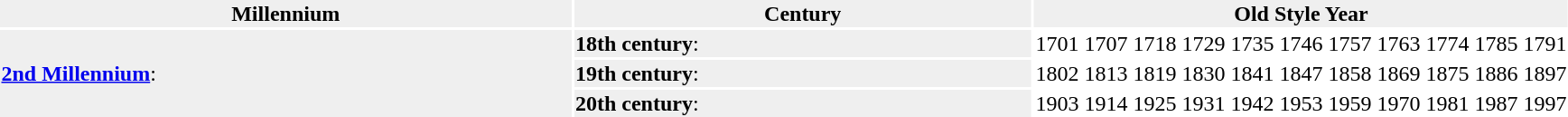<table>
<tr style="background-color:#efefef;">
<th>Millennium</th>
<th>Century</th>
<th align="center" colspan="11">Old Style Year</th>
</tr>
<tr>
<td style="background-color:#efefef;" rowspan="3"><strong><a href='#'>2nd Millennium</a></strong>:</td>
<td style="background-color:#efefef;"><strong>18th century</strong>:</td>
<td width="3%">1701</td>
<td width="3%">1707</td>
<td width="3%">1718</td>
<td width="3%">1729</td>
<td width="3%">1735</td>
<td width="3%">1746</td>
<td width="3%">1757</td>
<td width="3%">1763</td>
<td width="3%">1774</td>
<td width="3%">1785</td>
<td width="3%">1791</td>
</tr>
<tr>
<td style="background-color:#efefef;"><strong>19th century</strong>:</td>
<td width="3%">1802</td>
<td width="3%">1813</td>
<td width="3%">1819</td>
<td width="3%">1830</td>
<td width="3%">1841</td>
<td width="3%">1847</td>
<td width="3%">1858</td>
<td width="3%">1869</td>
<td width="3%">1875</td>
<td width="3%">1886</td>
<td width="3%">1897</td>
</tr>
<tr>
<td style="background-color:#efefef;"><strong>20th century</strong>:</td>
<td width="3%">1903</td>
<td width="3%">1914</td>
<td width="3%">1925</td>
<td width="3%">1931</td>
<td width="3%">1942</td>
<td width="3%">1953</td>
<td width="3%">1959</td>
<td width="3%">1970</td>
<td width="3%">1981</td>
<td width="3%">1987</td>
<td width="3%">1997</td>
</tr>
</table>
